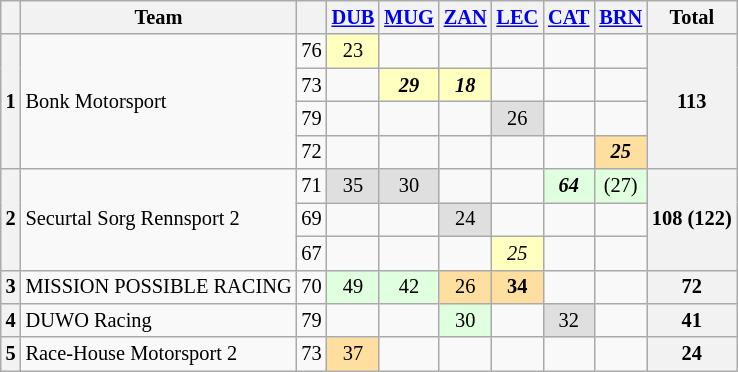<table class="wikitable" style="font-size: 85%; text-align:center;">
<tr>
<th></th>
<th>Team</th>
<th></th>
<th><a href='#'>DUB</a><br></th>
<th><a href='#'>MUG</a><br></th>
<th><a href='#'>ZAN</a><br></th>
<th><a href='#'>LEC</a><br></th>
<th><a href='#'>CAT</a><br></th>
<th><a href='#'>BRN</a><br></th>
<th>Total</th>
</tr>
<tr>
<th rowspan=4>1</th>
<td rowspan=4 align=left> Bonk Motorsport</td>
<td align=center>76</td>
<td style="background:#FFFFBF;">23</td>
<td></td>
<td></td>
<td></td>
<td></td>
<td></td>
<th rowspan=4>113</th>
</tr>
<tr>
<td align=center>73</td>
<td></td>
<td style="background:#FFFFBF;"><strong><em>29</em></strong></td>
<td style="background:#FFFFBF;"><strong><em>18</em></strong></td>
<td></td>
<td></td>
<td></td>
</tr>
<tr>
<td align=center>79</td>
<td></td>
<td></td>
<td></td>
<td style="background:#DFDFDF;">26</td>
<td></td>
<td></td>
</tr>
<tr>
<td align=center>72</td>
<td></td>
<td></td>
<td></td>
<td></td>
<td></td>
<td style="background:#FFDF9F;"><strong><em>25</em></strong></td>
</tr>
<tr>
<th rowspan=3>2</th>
<td rowspan=3 align=left> Securtal Sorg Rennsport 2</td>
<td align=center>71</td>
<td style="background:#DFDFDF;">35</td>
<td style="background:#DFDFDF;">30</td>
<td></td>
<td></td>
<td style="background:#DFFFDF;"><strong><em>64</em></strong></td>
<td style="background:#DFFFDF;">(27)</td>
<th rowspan=3>108 (122)</th>
</tr>
<tr>
<td align=center>69</td>
<td></td>
<td></td>
<td style="background:#DFDFDF;">24</td>
<td></td>
<td></td>
<td></td>
</tr>
<tr>
<td align=center>67</td>
<td></td>
<td></td>
<td></td>
<td style="background:#FFFFBF;"><em>25</em></td>
<td></td>
<td></td>
</tr>
<tr>
<th>3</th>
<td align=left> MISSION POSSIBLE RACING</td>
<td align=center>70</td>
<td style="background:#DFFFDF;">49</td>
<td style="background:#DFFFDF;">42</td>
<td style="background:#FFDF9F;">26</td>
<td style="background:#FFDF9F;"><strong>34</strong></td>
<td></td>
<td></td>
<th>72</th>
</tr>
<tr>
<th>4</th>
<td align=left> DUWO Racing</td>
<td align=center>79</td>
<td></td>
<td></td>
<td style="background:#DFFFDF;">30</td>
<td></td>
<td style="background:#DFDFDF;">32</td>
<td></td>
<th>41</th>
</tr>
<tr>
<th>5</th>
<td align=left> Race-House Motorsport 2</td>
<td align=center>73</td>
<td style="background:#FFDF9F;">37</td>
<td></td>
<td></td>
<td></td>
<td></td>
<td></td>
<th>24</th>
</tr>
</table>
